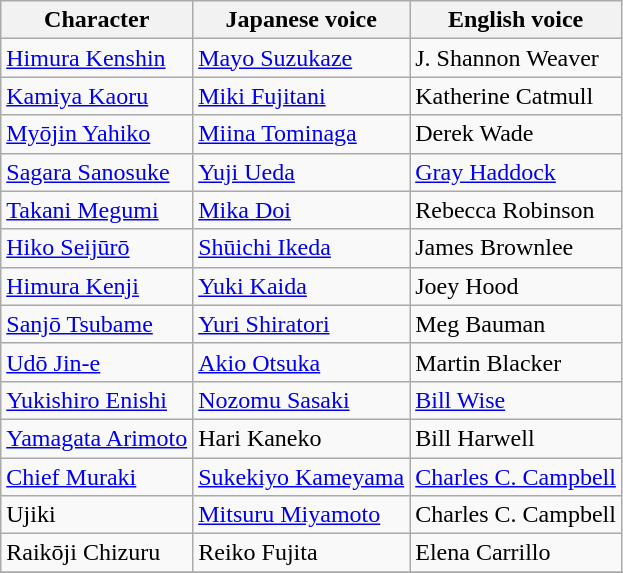<table class="wikitable">
<tr>
<th>Character</th>
<th>Japanese voice</th>
<th>English voice</th>
</tr>
<tr>
<td><a href='#'>Himura Kenshin</a></td>
<td><a href='#'>Mayo Suzukaze</a></td>
<td>J. Shannon Weaver</td>
</tr>
<tr>
<td><a href='#'>Kamiya Kaoru</a></td>
<td><a href='#'>Miki Fujitani</a></td>
<td>Katherine Catmull</td>
</tr>
<tr>
<td><a href='#'>Myōjin Yahiko</a></td>
<td><a href='#'>Miina Tominaga</a></td>
<td>Derek Wade</td>
</tr>
<tr>
<td><a href='#'>Sagara Sanosuke</a></td>
<td><a href='#'>Yuji Ueda</a></td>
<td><a href='#'>Gray Haddock</a></td>
</tr>
<tr>
<td><a href='#'>Takani Megumi</a></td>
<td><a href='#'>Mika Doi</a></td>
<td>Rebecca Robinson</td>
</tr>
<tr>
<td><a href='#'>Hiko Seijūrō</a></td>
<td><a href='#'>Shūichi Ikeda</a></td>
<td>James Brownlee</td>
</tr>
<tr>
<td><a href='#'>Himura Kenji</a></td>
<td><a href='#'>Yuki Kaida</a></td>
<td>Joey Hood</td>
</tr>
<tr>
<td><a href='#'>Sanjō Tsubame</a></td>
<td><a href='#'>Yuri Shiratori</a></td>
<td>Meg Bauman</td>
</tr>
<tr>
<td><a href='#'>Udō Jin-e</a></td>
<td><a href='#'>Akio Otsuka</a></td>
<td>Martin Blacker</td>
</tr>
<tr>
<td><a href='#'>Yukishiro Enishi</a></td>
<td><a href='#'>Nozomu Sasaki</a></td>
<td><a href='#'>Bill Wise</a></td>
</tr>
<tr>
<td><a href='#'>Yamagata Arimoto</a></td>
<td>Hari Kaneko</td>
<td>Bill Harwell</td>
</tr>
<tr>
<td><a href='#'>Chief Muraki</a></td>
<td><a href='#'>Sukekiyo Kameyama</a></td>
<td><a href='#'>Charles C. Campbell</a></td>
</tr>
<tr>
<td>Ujiki</td>
<td><a href='#'>Mitsuru Miyamoto</a></td>
<td>Charles C. Campbell</td>
</tr>
<tr>
<td>Raikōji Chizuru</td>
<td>Reiko Fujita</td>
<td>Elena Carrillo</td>
</tr>
<tr>
</tr>
</table>
